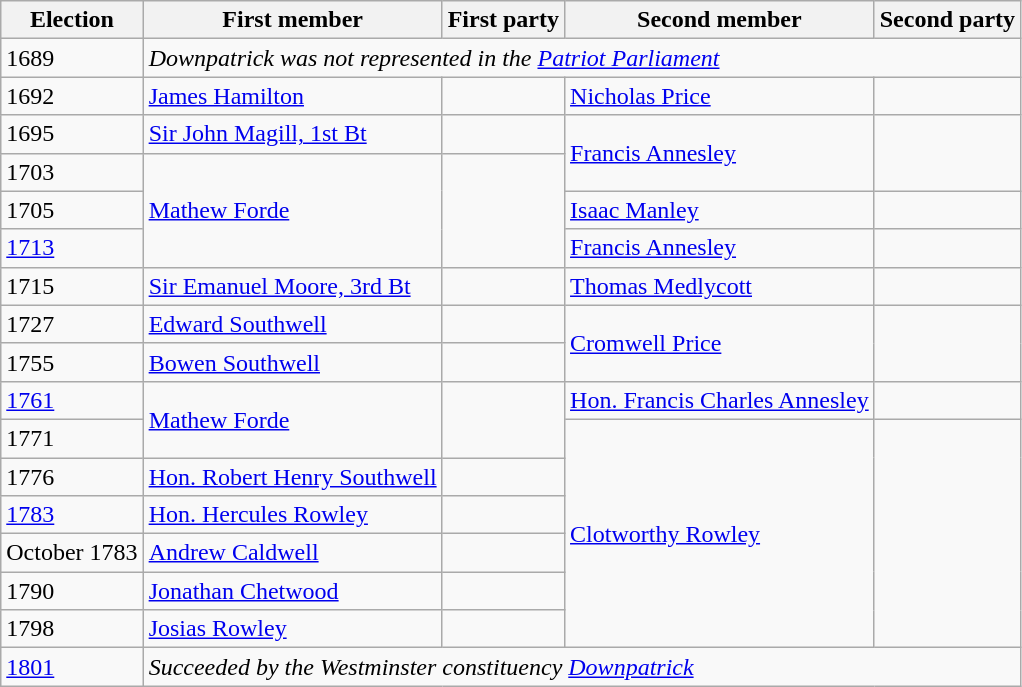<table class="wikitable">
<tr>
<th>Election</th>
<th>First member</th>
<th>First party</th>
<th>Second member</th>
<th>Second party</th>
</tr>
<tr>
<td>1689</td>
<td colspan="4"><em>Downpatrick was not represented in the <a href='#'>Patriot Parliament</a></em></td>
</tr>
<tr>
<td>1692</td>
<td><a href='#'>James Hamilton</a></td>
<td></td>
<td><a href='#'>Nicholas Price</a></td>
<td></td>
</tr>
<tr>
<td>1695</td>
<td><a href='#'>Sir John Magill, 1st Bt</a></td>
<td></td>
<td rowspan="2"><a href='#'>Francis Annesley</a></td>
<td rowspan="2"></td>
</tr>
<tr>
<td>1703</td>
<td rowspan="3"><a href='#'>Mathew Forde</a></td>
<td rowspan="3"></td>
</tr>
<tr>
<td>1705</td>
<td><a href='#'>Isaac Manley</a></td>
<td></td>
</tr>
<tr>
<td><a href='#'>1713</a></td>
<td><a href='#'>Francis Annesley</a></td>
<td></td>
</tr>
<tr>
<td>1715</td>
<td><a href='#'>Sir Emanuel Moore, 3rd Bt</a></td>
<td></td>
<td><a href='#'>Thomas Medlycott</a></td>
<td></td>
</tr>
<tr>
<td>1727</td>
<td><a href='#'>Edward Southwell</a></td>
<td></td>
<td rowspan="2"><a href='#'>Cromwell Price</a></td>
<td rowspan="2"></td>
</tr>
<tr>
<td>1755</td>
<td><a href='#'>Bowen Southwell</a></td>
<td></td>
</tr>
<tr>
<td><a href='#'>1761</a></td>
<td rowspan="2"><a href='#'>Mathew Forde</a></td>
<td rowspan="2"></td>
<td><a href='#'>Hon. Francis Charles Annesley</a></td>
<td></td>
</tr>
<tr>
<td>1771</td>
<td rowspan="6"><a href='#'>Clotworthy Rowley</a></td>
<td rowspan="6"></td>
</tr>
<tr>
<td>1776</td>
<td><a href='#'>Hon. Robert Henry Southwell</a></td>
<td></td>
</tr>
<tr>
<td><a href='#'>1783</a></td>
<td><a href='#'>Hon. Hercules Rowley</a></td>
<td></td>
</tr>
<tr>
<td>October 1783</td>
<td><a href='#'>Andrew Caldwell</a></td>
<td></td>
</tr>
<tr>
<td>1790</td>
<td><a href='#'>Jonathan Chetwood</a></td>
<td></td>
</tr>
<tr>
<td>1798</td>
<td><a href='#'>Josias Rowley</a></td>
</tr>
<tr>
<td><a href='#'>1801</a></td>
<td colspan="4"><em>Succeeded by the Westminster constituency <a href='#'>Downpatrick</a></em></td>
</tr>
</table>
